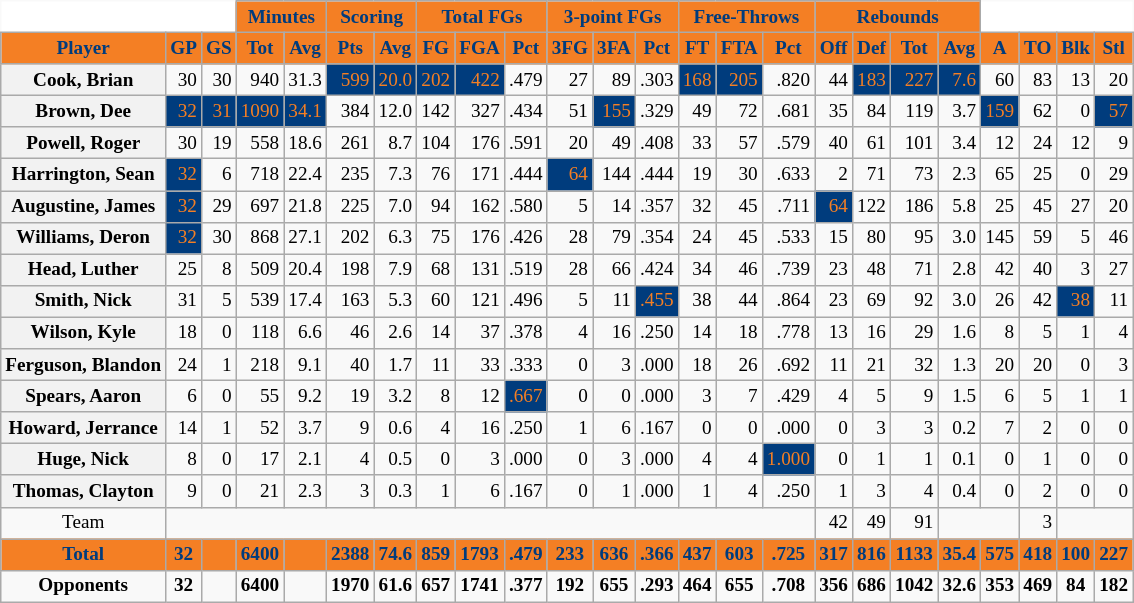<table class="wikitable sortable" border="1" style="font-size: 80%;">
<tr>
<th colspan="3" style="border-top-style:hidden; border-left-style:hidden; background: white;"></th>
<th colspan="2" style="background:#F47F24; color:#003C7D;">Minutes</th>
<th colspan="2" style="background:#F47F24; color:#003C7D;">Scoring</th>
<th colspan="3" style="background:#F47F24; color:#003C7D;">Total FGs</th>
<th colspan="3" style="background:#F47F24; color:#003C7D;">3-point FGs</th>
<th colspan="3" style="background:#F47F24; color:#003C7D;">Free-Throws</th>
<th colspan="4" style="background:#F47F24; color:#003C7D;">Rebounds</th>
<th colspan="4" style="border-top-style:hidden; border-right-style:hidden; background: white;"></th>
</tr>
<tr>
<th scope="col" style="background:#F47F24; color:#003C7D;">Player</th>
<th scope="col" style="background:#F47F24; color:#003C7D;">GP</th>
<th scope="col" style="background:#F47F24; color:#003C7D;">GS</th>
<th scope="col" style="background:#F47F24; color:#003C7D;">Tot</th>
<th scope="col" style="background:#F47F24; color:#003C7D;">Avg</th>
<th scope="col" style="background:#F47F24; color:#003C7D;">Pts</th>
<th scope="col" style="background:#F47F24; color:#003C7D;">Avg</th>
<th scope="col" style="background:#F47F24; color:#003C7D;">FG</th>
<th scope="col" style="background:#F47F24; color:#003C7D;">FGA</th>
<th scope="col" style="background:#F47F24; color:#003C7D;">Pct</th>
<th scope="col" style="background:#F47F24; color:#003C7D;">3FG</th>
<th scope="col" style="background:#F47F24; color:#003C7D;">3FA</th>
<th scope="col" style="background:#F47F24; color:#003C7D;">Pct</th>
<th scope="col" style="background:#F47F24; color:#003C7D;">FT</th>
<th scope="col" style="background:#F47F24; color:#003C7D;">FTA</th>
<th scope="col" style="background:#F47F24; color:#003C7D;">Pct</th>
<th scope="col" style="background:#F47F24; color:#003C7D;">Off</th>
<th scope="col" style="background:#F47F24; color:#003C7D;">Def</th>
<th scope="col" style="background:#F47F24; color:#003C7D;">Tot</th>
<th scope="col" style="background:#F47F24; color:#003C7D;">Avg</th>
<th scope="col" style="background:#F47F24; color:#003C7D;">A</th>
<th scope="col" style="background:#F47F24; color:#003C7D;">TO</th>
<th scope="col" style="background:#F47F24; color:#003C7D;">Blk</th>
<th scope="col" style="background:#F47F24; color:#003C7D;">Stl</th>
</tr>
<tr>
<th style=white-space:nowrap>Cook, Brian</th>
<td align="right">30</td>
<td align="right">30</td>
<td align="right">940</td>
<td align="right">31.3</td>
<td align="right" style="background:#003C7D; color:#F47F24;">599</td>
<td align="right" style="background:#003C7D; color:#F47F24;">20.0</td>
<td align="right" style="background:#003C7D; color:#F47F24;">202</td>
<td align="right" style="background:#003C7D; color:#F47F24;">422</td>
<td align="right">.479</td>
<td align="right">27</td>
<td align="right">89</td>
<td align="right">.303</td>
<td align="right" style="background:#003C7D; color:#F47F24;">168</td>
<td align="right" style="background:#003C7D; color:#F47F24;">205</td>
<td align="right">.820</td>
<td align="right">44</td>
<td align="right" style="background:#003C7D; color:#F47F24;">183</td>
<td align="right" style="background:#003C7D; color:#F47F24;">227</td>
<td align="right" style="background:#003C7D; color:#F47F24;">7.6</td>
<td align="right">60</td>
<td align="right">83</td>
<td align="right">13</td>
<td align="right">20</td>
</tr>
<tr>
<th style=white-space:nowrap>Brown, Dee</th>
<td align="right" style="background:#003C7D; color:#F47F24;">32</td>
<td align="right" style="background:#003C7D; color:#F47F24;">31</td>
<td align="right" style="background:#003C7D; color:#F47F24;">1090</td>
<td align="right" style="background:#003C7D; color:#F47F24;">34.1</td>
<td align="right">384</td>
<td align="right">12.0</td>
<td align="right">142</td>
<td align="right">327</td>
<td align="right">.434</td>
<td align="right">51</td>
<td align="right" style="background:#003C7D; color:#F47F24;">155</td>
<td align="right">.329</td>
<td align="right">49</td>
<td align="right">72</td>
<td align="right">.681</td>
<td align="right">35</td>
<td align="right">84</td>
<td align="right">119</td>
<td align="right">3.7</td>
<td align="right" style="background:#003C7D; color:#F47F24;">159</td>
<td align="right">62</td>
<td align="right">0</td>
<td align="right" style="background:#003C7D; color:#F47F24;">57</td>
</tr>
<tr>
<th style=white-space:nowrap>Powell, Roger</th>
<td align="right">30</td>
<td align="right">19</td>
<td align="right">558</td>
<td align="right">18.6</td>
<td align="right">261</td>
<td align="right">8.7</td>
<td align="right">104</td>
<td align="right">176</td>
<td align="right">.591</td>
<td align="right">20</td>
<td align="right">49</td>
<td align="right">.408</td>
<td align="right">33</td>
<td align="right">57</td>
<td align="right">.579</td>
<td align="right">40</td>
<td align="right">61</td>
<td align="right">101</td>
<td align="right">3.4</td>
<td align="right">12</td>
<td align="right">24</td>
<td align="right">12</td>
<td align="right">9</td>
</tr>
<tr>
<th style=white-space:nowrap>Harrington, Sean</th>
<td align="right" style="background:#003C7D; color:#F47F24;">32</td>
<td align="right">6</td>
<td align="right">718</td>
<td align="right">22.4</td>
<td align="right">235</td>
<td align="right">7.3</td>
<td align="right">76</td>
<td align="right">171</td>
<td align="right">.444</td>
<td align="right" style="background:#003C7D; color:#F47F24;">64</td>
<td align="right">144</td>
<td align="right">.444</td>
<td align="right">19</td>
<td align="right">30</td>
<td align="right">.633</td>
<td align="right">2</td>
<td align="right">71</td>
<td align="right">73</td>
<td align="right">2.3</td>
<td align="right">65</td>
<td align="right">25</td>
<td align="right">0</td>
<td align="right">29</td>
</tr>
<tr>
<th style=white-space:nowrap>Augustine, James</th>
<td align="right" style="background:#003C7D; color:#F47F24;">32</td>
<td align="right">29</td>
<td align="right">697</td>
<td align="right">21.8</td>
<td align="right">225</td>
<td align="right">7.0</td>
<td align="right">94</td>
<td align="right">162</td>
<td align="right">.580</td>
<td align="right">5</td>
<td align="right">14</td>
<td align="right">.357</td>
<td align="right">32</td>
<td align="right">45</td>
<td align="right">.711</td>
<td align="right" style="background:#003C7D; color:#F47F24;">64</td>
<td align="right">122</td>
<td align="right">186</td>
<td align="right">5.8</td>
<td align="right">25</td>
<td align="right">45</td>
<td align="right">27</td>
<td align="right">20</td>
</tr>
<tr>
<th style=white-space:nowrap>Williams, Deron</th>
<td align="right" style="background:#003C7D; color:#F47F24;">32</td>
<td align="right">30</td>
<td align="right">868</td>
<td align="right">27.1</td>
<td align="right">202</td>
<td align="right">6.3</td>
<td align="right">75</td>
<td align="right">176</td>
<td align="right">.426</td>
<td align="right">28</td>
<td align="right">79</td>
<td align="right">.354</td>
<td align="right">24</td>
<td align="right">45</td>
<td align="right">.533</td>
<td align="right">15</td>
<td align="right">80</td>
<td align="right">95</td>
<td align="right">3.0</td>
<td align="right">145</td>
<td align="right">59</td>
<td align="right">5</td>
<td align="right">46</td>
</tr>
<tr>
<th style=white-space:nowrap>Head, Luther</th>
<td align="right">25</td>
<td align="right">8</td>
<td align="right">509</td>
<td align="right">20.4</td>
<td align="right">198</td>
<td align="right">7.9</td>
<td align="right">68</td>
<td align="right">131</td>
<td align="right">.519</td>
<td align="right">28</td>
<td align="right">66</td>
<td align="right">.424</td>
<td align="right">34</td>
<td align="right">46</td>
<td align="right">.739</td>
<td align="right">23</td>
<td align="right">48</td>
<td align="right">71</td>
<td align="right">2.8</td>
<td align="right">42</td>
<td align="right">40</td>
<td align="right">3</td>
<td align="right">27</td>
</tr>
<tr>
<th style=white-space:nowrap>Smith, Nick</th>
<td align="right">31</td>
<td align="right">5</td>
<td align="right">539</td>
<td align="right">17.4</td>
<td align="right">163</td>
<td align="right">5.3</td>
<td align="right">60</td>
<td align="right">121</td>
<td align="right">.496</td>
<td align="right">5</td>
<td align="right">11</td>
<td align="right" style="background:#003C7D; color:#F47F24;">.455</td>
<td align="right">38</td>
<td align="right">44</td>
<td align="right">.864</td>
<td align="right">23</td>
<td align="right">69</td>
<td align="right">92</td>
<td align="right">3.0</td>
<td align="right">26</td>
<td align="right">42</td>
<td align="right" style="background:#003C7D; color:#F47F24;">38</td>
<td align="right">11</td>
</tr>
<tr>
<th style=white-space:nowrap>Wilson, Kyle</th>
<td align="right">18</td>
<td align="right">0</td>
<td align="right">118</td>
<td align="right">6.6</td>
<td align="right">46</td>
<td align="right">2.6</td>
<td align="right">14</td>
<td align="right">37</td>
<td align="right">.378</td>
<td align="right">4</td>
<td align="right">16</td>
<td align="right">.250</td>
<td align="right">14</td>
<td align="right">18</td>
<td align="right">.778</td>
<td align="right">13</td>
<td align="right">16</td>
<td align="right">29</td>
<td align="right">1.6</td>
<td align="right">8</td>
<td align="right">5</td>
<td align="right">1</td>
<td align="right">4</td>
</tr>
<tr>
<th style=white-space:nowrap>Ferguson, Blandon</th>
<td align="right">24</td>
<td align="right">1</td>
<td align="right">218</td>
<td align="right">9.1</td>
<td align="right">40</td>
<td align="right">1.7</td>
<td align="right">11</td>
<td align="right">33</td>
<td align="right">.333</td>
<td align="right">0</td>
<td align="right">3</td>
<td align="right">.000</td>
<td align="right">18</td>
<td align="right">26</td>
<td align="right">.692</td>
<td align="right">11</td>
<td align="right">21</td>
<td align="right">32</td>
<td align="right">1.3</td>
<td align="right">20</td>
<td align="right">20</td>
<td align="right">0</td>
<td align="right">3</td>
</tr>
<tr>
<th style=white-space:nowrap>Spears, Aaron</th>
<td align="right">6</td>
<td align="right">0</td>
<td align="right">55</td>
<td align="right">9.2</td>
<td align="right">19</td>
<td align="right">3.2</td>
<td align="right">8</td>
<td align="right">12</td>
<td align="right" style="background:#003C7D; color:#F47F24;">.667</td>
<td align="right">0</td>
<td align="right">0</td>
<td align="right">.000</td>
<td align="right">3</td>
<td align="right">7</td>
<td align="right">.429</td>
<td align="right">4</td>
<td align="right">5</td>
<td align="right">9</td>
<td align="right">1.5</td>
<td align="right">6</td>
<td align="right">5</td>
<td align="right">1</td>
<td align="right">1</td>
</tr>
<tr>
<th style=white-space:nowrap>Howard, Jerrance</th>
<td align="right">14</td>
<td align="right">1</td>
<td align="right">52</td>
<td align="right">3.7</td>
<td align="right">9</td>
<td align="right">0.6</td>
<td align="right">4</td>
<td align="right">16</td>
<td align="right">.250</td>
<td align="right">1</td>
<td align="right">6</td>
<td align="right">.167</td>
<td align="right">0</td>
<td align="right">0</td>
<td align="right">.000</td>
<td align="right">0</td>
<td align="right">3</td>
<td align="right">3</td>
<td align="right">0.2</td>
<td align="right">7</td>
<td align="right">2</td>
<td align="right">0</td>
<td align="right">0</td>
</tr>
<tr>
<th style=white-space:nowrap>Huge, Nick</th>
<td align="right">8</td>
<td align="right">0</td>
<td align="right">17</td>
<td align="right">2.1</td>
<td align="right">4</td>
<td align="right">0.5</td>
<td align="right">0</td>
<td align="right">3</td>
<td align="right">.000</td>
<td align="right">0</td>
<td align="right">3</td>
<td align="right">.000</td>
<td align="right">4</td>
<td align="right">4</td>
<td align="right" style="background:#003C7D; color:#F47F24;">1.000</td>
<td align="right">0</td>
<td align="right">1</td>
<td align="right">1</td>
<td align="right">0.1</td>
<td align="right">0</td>
<td align="right">1</td>
<td align="right">0</td>
<td align="right">0</td>
</tr>
<tr>
<th style=white-space:nowrap>Thomas, Clayton</th>
<td align="right">9</td>
<td align="right">0</td>
<td align="right">21</td>
<td align="right">2.3</td>
<td align="right">3</td>
<td align="right">0.3</td>
<td align="right">1</td>
<td align="right">6</td>
<td align="right">.167</td>
<td align="right">0</td>
<td align="right">1</td>
<td align="right">.000</td>
<td align="right">1</td>
<td align="right">4</td>
<td align="right">.250</td>
<td align="right">1</td>
<td align="right">3</td>
<td align="right">4</td>
<td align="right">0.4</td>
<td align="right">0</td>
<td align="right">2</td>
<td align="right">0</td>
<td align="right">0</td>
</tr>
<tr class="sortbottom">
<td align="center">Team</td>
<td align="right" style="border-right-style:hidden"></td>
<td align="right" style="border-right-style:hidden"></td>
<td align="right" style="border-right-style:hidden"></td>
<td align="right" style="border-right-style:hidden"></td>
<td align="right" style="border-right-style:hidden"></td>
<td align="right" style="border-right-style:hidden"></td>
<td align="right" style="border-right-style:hidden"></td>
<td align="right" style="border-right-style:hidden"></td>
<td align="right" style="border-right-style:hidden"></td>
<td align="right" style="border-right-style:hidden"></td>
<td align="right" style="border-right-style:hidden"></td>
<td align="right" style="border-right-style:hidden"></td>
<td align="right" style="border-right-style:hidden"></td>
<td align="right" style="border-right-style:hidden"></td>
<td align="right"></td>
<td align="right">42</td>
<td align="right">49</td>
<td align="right">91</td>
<td align="right" style="border-right-style:hidden"></td>
<td align="right"></td>
<td align="right">3</td>
<td align="right" style="border-right-style:hidden"></td>
<td align="right"></td>
</tr>
<tr class="sortbottom">
<td align="center" style="background:#F47F24; color:#003C7D;"><strong>	Total	</strong></td>
<td align="center" style="background:#F47F24; color:#003C7D;"><strong>	32	</strong></td>
<td align="center" style="background:#F47F24; color:#003C7D;"><strong>		</strong></td>
<td align="center" style="background:#F47F24; color:#003C7D;"><strong>	6400	</strong></td>
<td align="center" style="background:#F47F24; color:#003C7D;"><strong>		</strong></td>
<td align="center" style="background:#F47F24; color:#003C7D;"><strong>	2388	</strong></td>
<td align="center" style="background:#F47F24; color:#003C7D;"><strong>	74.6	</strong></td>
<td align="center" style="background:#F47F24; color:#003C7D;"><strong>	859	</strong></td>
<td align="center" style="background:#F47F24; color:#003C7D;"><strong>	1793	</strong></td>
<td align="center" style="background:#F47F24; color:#003C7D;"><strong>	.479	</strong></td>
<td align="center" style="background:#F47F24; color:#003C7D;"><strong>	233	</strong></td>
<td align="center" style="background:#F47F24; color:#003C7D;"><strong>	636	</strong></td>
<td align="center" style="background:#F47F24; color:#003C7D;"><strong>	.366	</strong></td>
<td align="center" style="background:#F47F24; color:#003C7D;"><strong>	437	</strong></td>
<td align="center" style="background:#F47F24; color:#003C7D;"><strong>	603	</strong></td>
<td align="center" style="background:#F47F24; color:#003C7D;"><strong>	.725	</strong></td>
<td align="center" style="background:#F47F24; color:#003C7D;"><strong>	317	</strong></td>
<td align="center" style="background:#F47F24; color:#003C7D;"><strong>	816	</strong></td>
<td align="center" style="background:#F47F24; color:#003C7D;"><strong>	1133	</strong></td>
<td align="center" style="background:#F47F24; color:#003C7D;"><strong>	35.4	</strong></td>
<td align="center" style="background:#F47F24; color:#003C7D;"><strong>	575	</strong></td>
<td align="center" style="background:#F47F24; color:#003C7D;"><strong>	418	</strong></td>
<td align="center" style="background:#F47F24; color:#003C7D;"><strong>	100	</strong></td>
<td align="center" style="background:#F47F24; color:#003C7D;"><strong>	227	</strong></td>
</tr>
<tr class="sortbottom">
<td align="center"><strong>	Opponents	</strong></td>
<td align="center"><strong>	32	</strong></td>
<td align="center"><strong>		</strong></td>
<td align="center"><strong>	6400	</strong></td>
<td align="center"><strong>		</strong></td>
<td align="center"><strong>	1970	</strong></td>
<td align="center"><strong>	61.6	</strong></td>
<td align="center"><strong>	657	</strong></td>
<td align="center"><strong>	1741	</strong></td>
<td align="center"><strong>	.377	</strong></td>
<td align="center"><strong>	192	</strong></td>
<td align="center"><strong>	655	</strong></td>
<td align="center"><strong>	.293	</strong></td>
<td align="center"><strong>	464	</strong></td>
<td align="center"><strong>	655	</strong></td>
<td align="center"><strong>	.708	</strong></td>
<td align="center"><strong>	356	</strong></td>
<td align="center"><strong>	686	</strong></td>
<td align="center"><strong>	1042	</strong></td>
<td align="center"><strong>	32.6	</strong></td>
<td align="center"><strong>	353	</strong></td>
<td align="center"><strong>	469	</strong></td>
<td align="center"><strong>	84	</strong></td>
<td align="center"><strong>	182	</strong></td>
</tr>
</table>
